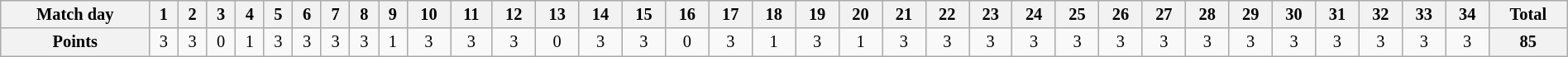<table class="wikitable" style="width:100%; font-size:85%;">
<tr valign=top>
<th align=center>Match day</th>
<th align=center>1</th>
<th align=center>2</th>
<th align=center>3</th>
<th align=center>4</th>
<th align=center>5</th>
<th align=center>6</th>
<th align=center>7</th>
<th align=center>8</th>
<th align=center>9</th>
<th align=center>10</th>
<th align=center>11</th>
<th align=center>12</th>
<th align=center>13</th>
<th align=center>14</th>
<th align=center>15</th>
<th align=center>16</th>
<th align=center>17</th>
<th align=center>18</th>
<th align=center>19</th>
<th align=center>20</th>
<th align=center>21</th>
<th align=center>22</th>
<th align=center>23</th>
<th align=center>24</th>
<th align=center>25</th>
<th align=center>26</th>
<th align=center>27</th>
<th align=center>28</th>
<th align=center>29</th>
<th align=center>30</th>
<th align=center>31</th>
<th align=center>32</th>
<th align=center>33</th>
<th align=center>34</th>
<th align=center><strong>Total</strong></th>
</tr>
<tr>
<th align=center>Points</th>
<td align=center>3</td>
<td align=center>3</td>
<td align=center>0</td>
<td align=center>1</td>
<td align=center>3</td>
<td align=center>3</td>
<td align=center>3</td>
<td align=center>3</td>
<td align=center>1</td>
<td align=center>3</td>
<td align=center>3</td>
<td align=center>3</td>
<td align=center>0</td>
<td align=center>3</td>
<td align=center>3</td>
<td align=center>0</td>
<td align=center>3</td>
<td align=center>1</td>
<td align=center>3</td>
<td align=center>1</td>
<td align=center>3</td>
<td align=center>3</td>
<td align=center>3</td>
<td align=center>3</td>
<td align=center>3</td>
<td align=center>3</td>
<td align=center>3</td>
<td align=center>3</td>
<td align=center>3</td>
<td align=center>3</td>
<td align=center>3</td>
<td align=center>3</td>
<td align=center>3</td>
<td align=center>3</td>
<th align=center><strong>85</strong></th>
</tr>
</table>
